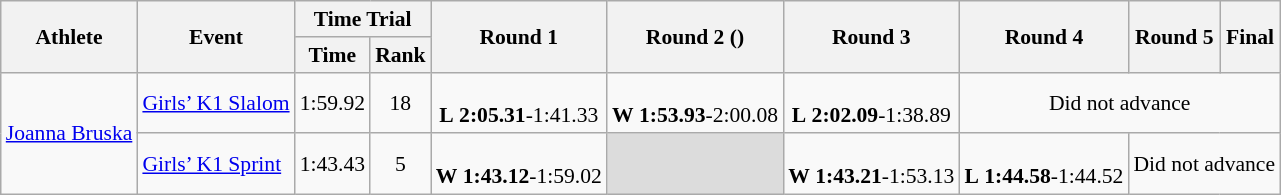<table class="wikitable" border="1" style="font-size:90%">
<tr>
<th rowspan=2>Athlete</th>
<th rowspan=2>Event</th>
<th colspan=2>Time Trial</th>
<th rowspan=2>Round 1</th>
<th rowspan=2>Round 2 ()</th>
<th rowspan=2>Round 3</th>
<th rowspan=2>Round 4</th>
<th rowspan=2>Round 5</th>
<th rowspan=2>Final</th>
</tr>
<tr>
<th>Time</th>
<th>Rank</th>
</tr>
<tr>
<td rowspan=2><a href='#'>Joanna Bruska</a></td>
<td><a href='#'>Girls’ K1 Slalom</a></td>
<td align=center>1:59.92</td>
<td align=center>18</td>
<td align=center><br><strong>L</strong> <strong>2:05.31</strong>-1:41.33</td>
<td align=center><br><strong>W</strong> <strong>1:53.93</strong>-2:00.08</td>
<td align=center><br><strong>L</strong> <strong>2:02.09</strong>-1:38.89</td>
<td align=center colspan=3>Did not advance</td>
</tr>
<tr>
<td><a href='#'>Girls’ K1 Sprint</a></td>
<td align=center>1:43.43</td>
<td align=center>5</td>
<td align=center><br><strong>W</strong> <strong>1:43.12</strong>-1:59.02</td>
<td bgcolor=#DCDCDC></td>
<td align=center><br><strong>W</strong> <strong>1:43.21</strong>-1:53.13</td>
<td align=center><br><strong>L</strong> <strong>1:44.58</strong>-1:44.52</td>
<td align=center colspan=2>Did not advance</td>
</tr>
</table>
